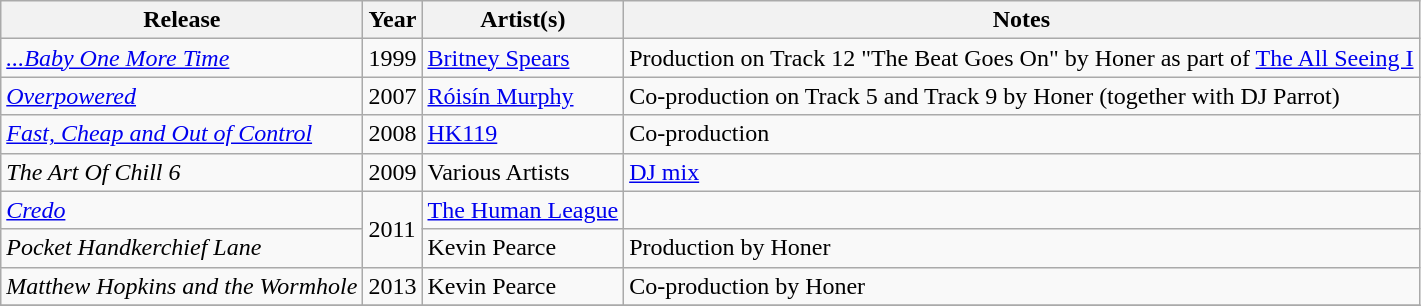<table class="wikitable">
<tr>
<th>Release</th>
<th>Year</th>
<th>Artist(s)</th>
<th>Notes</th>
</tr>
<tr>
<td><em><a href='#'>...Baby One More Time</a></em></td>
<td>1999</td>
<td><a href='#'>Britney Spears</a></td>
<td>Production on Track 12 "The Beat Goes On" by Honer as part of <a href='#'>The All Seeing I</a></td>
</tr>
<tr>
<td><em><a href='#'>Overpowered</a></em></td>
<td>2007</td>
<td><a href='#'>Róisín Murphy</a></td>
<td>Co-production on Track 5 and Track 9 by Honer (together with DJ Parrot)</td>
</tr>
<tr>
<td><em><a href='#'>Fast, Cheap and Out of Control</a></em></td>
<td>2008</td>
<td><a href='#'>HK119</a></td>
<td>Co-production</td>
</tr>
<tr>
<td><em>The Art Of Chill 6</em></td>
<td>2009</td>
<td>Various Artists</td>
<td><a href='#'>DJ mix</a></td>
</tr>
<tr>
<td><em><a href='#'>Credo</a></em></td>
<td rowspan=2>2011</td>
<td><a href='#'>The Human League</a></td>
<td></td>
</tr>
<tr>
<td><em>Pocket Handkerchief Lane</em></td>
<td>Kevin Pearce</td>
<td>Production by Honer</td>
</tr>
<tr>
<td><em>Matthew Hopkins and the Wormhole</em></td>
<td>2013</td>
<td>Kevin Pearce</td>
<td>Co-production by Honer</td>
</tr>
<tr>
</tr>
</table>
